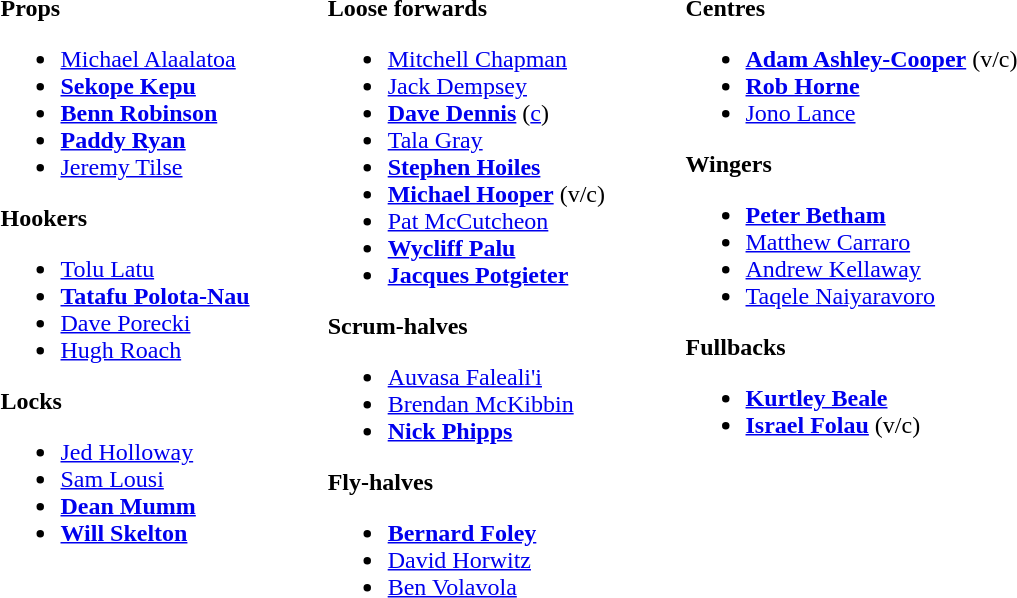<table class="toccolours"  style="width:700px; border-collapse:collapse;">
<tr>
<td valign="top"><br><strong>Props</strong><ul><li> <a href='#'>Michael Alaalatoa</a></li><li> <strong><a href='#'>Sekope Kepu</a></strong></li><li> <strong><a href='#'>Benn Robinson</a></strong></li><li> <strong><a href='#'>Paddy Ryan</a></strong></li><li> <a href='#'>Jeremy Tilse</a></li></ul><strong>Hookers</strong><ul><li> <a href='#'>Tolu Latu</a></li><li> <strong><a href='#'>Tatafu Polota-Nau</a></strong></li><li> <a href='#'>Dave Porecki</a></li><li> <a href='#'>Hugh Roach</a></li></ul><strong>Locks</strong><ul><li> <a href='#'>Jed Holloway</a></li><li> <a href='#'>Sam Lousi</a></li><li> <strong><a href='#'>Dean Mumm</a></strong></li><li> <strong><a href='#'>Will Skelton</a></strong></li></ul></td>
<td width="33"> </td>
<td valign="top"><br><strong>Loose forwards</strong><ul><li> <a href='#'>Mitchell Chapman</a></li><li> <a href='#'>Jack Dempsey</a></li><li> <strong><a href='#'>Dave Dennis</a></strong> (<a href='#'>c</a>)</li><li> <a href='#'>Tala Gray</a></li><li> <strong><a href='#'>Stephen Hoiles</a></strong></li><li> <strong><a href='#'>Michael Hooper</a></strong> (v/c)</li><li> <a href='#'>Pat McCutcheon</a></li><li> <strong><a href='#'>Wycliff Palu</a></strong></li><li> <strong><a href='#'>Jacques Potgieter</a></strong></li></ul><strong>Scrum-halves</strong><ul><li> <a href='#'>Auvasa Faleali'i</a></li><li> <a href='#'>Brendan McKibbin</a></li><li> <strong><a href='#'>Nick Phipps</a></strong></li></ul><strong>Fly-halves</strong><ul><li> <strong><a href='#'>Bernard Foley</a></strong></li><li> <a href='#'>David Horwitz</a></li><li> <a href='#'>Ben Volavola</a></li></ul></td>
<td width="33"> </td>
<td valign="top"><br><strong>Centres</strong><ul><li> <strong><a href='#'>Adam Ashley-Cooper</a></strong> (v/c)</li><li> <strong><a href='#'>Rob Horne</a></strong></li><li> <a href='#'>Jono Lance</a></li></ul><strong>Wingers</strong><ul><li> <strong><a href='#'>Peter Betham</a></strong></li><li> <a href='#'>Matthew Carraro</a></li><li> <a href='#'>Andrew Kellaway</a></li><li> <a href='#'>Taqele Naiyaravoro</a></li></ul><strong>Fullbacks</strong><ul><li> <strong><a href='#'>Kurtley Beale</a></strong></li><li> <strong><a href='#'>Israel Folau</a></strong> (v/c)</li></ul></td>
</tr>
</table>
